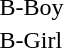<table>
<tr>
<td>B-Boy</td>
<td></td>
<td></td>
<td></td>
</tr>
<tr>
<td>B-Girl</td>
<td></td>
<td></td>
<td></td>
</tr>
</table>
